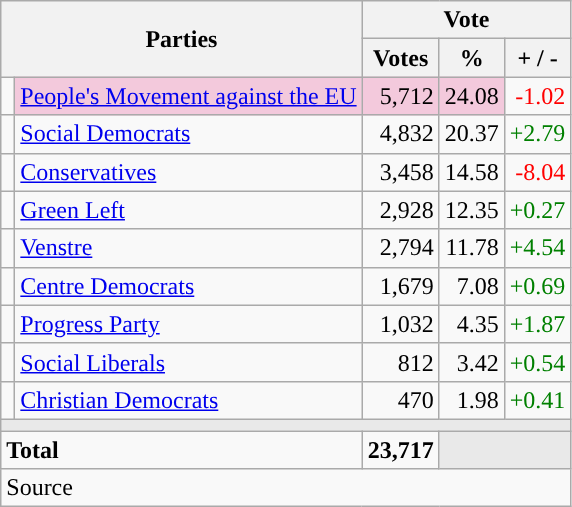<table class="wikitable" style="text-align:right;">
<tr>
<th style="text-align:centre;" rowspan="2" colspan="2" width="225">Parties</th>
<th colspan="3">Vote</th>
</tr>
<tr>
<th width="15">Votes</th>
<th width="15">%</th>
<th width="15">+ / -</th>
</tr>
<tr>
<td width="2" style="color:inherit;background:"></td>
<td bgcolor=#f3c9dc   align="left"><a href='#'>People's Movement against the EU</a></td>
<td bgcolor=#f3c9dc>5,712</td>
<td bgcolor=#f3c9dc>24.08</td>
<td style=color:red;>-1.02</td>
</tr>
<tr>
<td width="2" style="color:inherit;background:"></td>
<td align="left"><a href='#'>Social Democrats</a></td>
<td>4,832</td>
<td>20.37</td>
<td style=color:green;>+2.79</td>
</tr>
<tr>
<td width="2" style="color:inherit;background:"></td>
<td align="left"><a href='#'>Conservatives</a></td>
<td>3,458</td>
<td>14.58</td>
<td style=color:red;>-8.04</td>
</tr>
<tr>
<td width="2" style="color:inherit;background:"></td>
<td align="left"><a href='#'>Green Left</a></td>
<td>2,928</td>
<td>12.35</td>
<td style=color:green;>+0.27</td>
</tr>
<tr>
<td width="2" style="color:inherit;background:"></td>
<td align="left"><a href='#'>Venstre</a></td>
<td>2,794</td>
<td>11.78</td>
<td style=color:green;>+4.54</td>
</tr>
<tr>
<td width="2" style="color:inherit;background:"></td>
<td align="left"><a href='#'>Centre Democrats</a></td>
<td>1,679</td>
<td>7.08</td>
<td style=color:green;>+0.69</td>
</tr>
<tr>
<td width="2" style="color:inherit;background:"></td>
<td align="left"><a href='#'>Progress Party</a></td>
<td>1,032</td>
<td>4.35</td>
<td style=color:green;>+1.87</td>
</tr>
<tr>
<td width="2" style="color:inherit;background:"></td>
<td align="left"><a href='#'>Social Liberals</a></td>
<td>812</td>
<td>3.42</td>
<td style=color:green;>+0.54</td>
</tr>
<tr>
<td width="2" style="color:inherit;background:"></td>
<td align="left"><a href='#'>Christian Democrats</a></td>
<td>470</td>
<td>1.98</td>
<td style=color:green;>+0.41</td>
</tr>
<tr>
<td colspan="7" bgcolor="#E9E9E9"></td>
</tr>
<tr>
<td align="left" colspan="2"><strong>Total</strong></td>
<td><strong>23,717</strong></td>
<td bgcolor="#E9E9E9" colspan="2"></td>
</tr>
<tr>
<td align="left" colspan="6">Source</td>
</tr>
</table>
